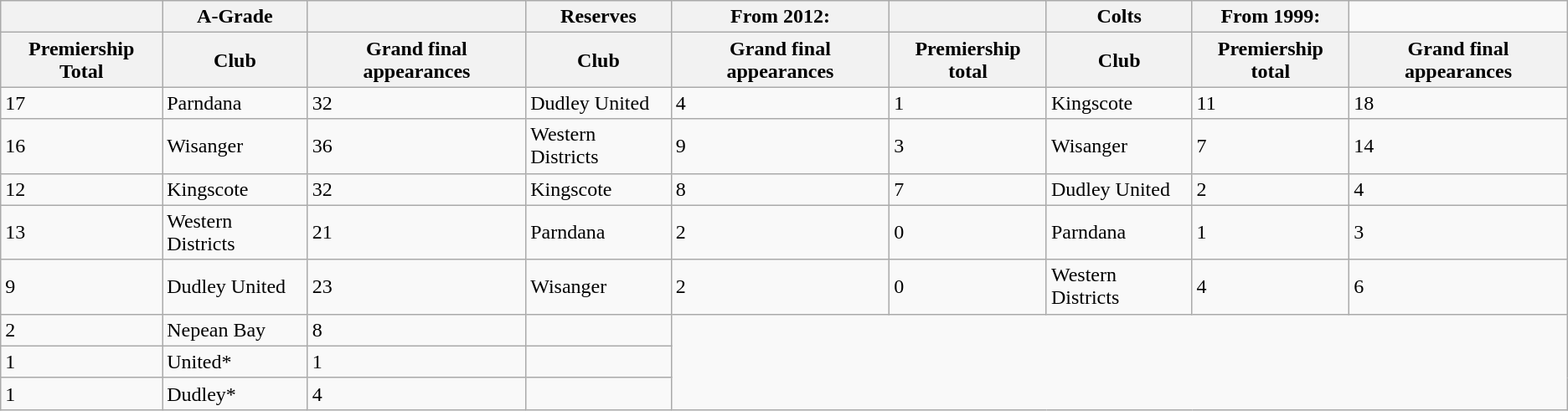<table class="wikitable sortable">
<tr>
<th></th>
<th>A-Grade</th>
<th></th>
<th>Reserves</th>
<th>From 2012:</th>
<th></th>
<th>Colts</th>
<th>From 1999:</th>
</tr>
<tr>
<th>Premiership Total</th>
<th>Club</th>
<th>Grand final appearances</th>
<th>Club</th>
<th>Grand final appearances</th>
<th>Premiership total</th>
<th>Club</th>
<th>Premiership total</th>
<th>Grand final appearances</th>
</tr>
<tr>
<td>17</td>
<td>Parndana</td>
<td>32</td>
<td>Dudley United</td>
<td>4</td>
<td>1</td>
<td>Kingscote</td>
<td>11</td>
<td>18</td>
</tr>
<tr>
<td>16</td>
<td>Wisanger</td>
<td>36</td>
<td>Western Districts</td>
<td>9</td>
<td>3</td>
<td>Wisanger</td>
<td>7</td>
<td>14</td>
</tr>
<tr>
<td>12</td>
<td>Kingscote</td>
<td>32</td>
<td>Kingscote</td>
<td>8</td>
<td>7</td>
<td>Dudley United</td>
<td>2</td>
<td>4</td>
</tr>
<tr>
<td>13</td>
<td>Western Districts</td>
<td>21</td>
<td>Parndana</td>
<td>2</td>
<td>0</td>
<td>Parndana</td>
<td>1</td>
<td>3</td>
</tr>
<tr>
<td>9</td>
<td>Dudley United</td>
<td>23</td>
<td>Wisanger</td>
<td>2</td>
<td>0</td>
<td>Western Districts</td>
<td>4</td>
<td>6</td>
</tr>
<tr>
<td>2</td>
<td>Nepean Bay</td>
<td>8</td>
<td></td>
</tr>
<tr>
<td>1</td>
<td>United*</td>
<td>1</td>
<td></td>
</tr>
<tr>
<td>1</td>
<td>Dudley*</td>
<td>4</td>
<td></td>
</tr>
</table>
